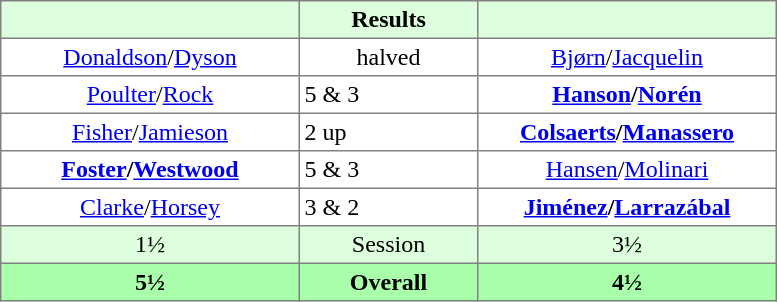<table border="1" cellpadding="3" style="border-collapse:collapse; text-align:center;">
<tr style="background:#ddffdd;">
<th style="width:12em;"> </th>
<th style="width:7em;">Results</th>
<th style="width:12em;"></th>
</tr>
<tr>
<td><a href='#'>Donaldson</a>/<a href='#'>Dyson</a></td>
<td>halved</td>
<td><a href='#'>Bjørn</a>/<a href='#'>Jacquelin</a></td>
</tr>
<tr>
<td><a href='#'>Poulter</a>/<a href='#'>Rock</a></td>
<td align=left> 5 & 3</td>
<td><strong><a href='#'>Hanson</a>/<a href='#'>Norén</a></strong></td>
</tr>
<tr>
<td><a href='#'>Fisher</a>/<a href='#'>Jamieson</a></td>
<td align=left> 2 up</td>
<td><strong><a href='#'>Colsaerts</a>/<a href='#'>Manassero</a></strong></td>
</tr>
<tr>
<td><strong><a href='#'>Foster</a>/<a href='#'>Westwood</a></strong></td>
<td align=left> 5 & 3</td>
<td><a href='#'>Hansen</a>/<a href='#'>Molinari</a></td>
</tr>
<tr>
<td><a href='#'>Clarke</a>/<a href='#'>Horsey</a></td>
<td align=left> 3 & 2</td>
<td><strong><a href='#'>Jiménez</a>/<a href='#'>Larrazábal</a></strong></td>
</tr>
<tr style="background:#ddffdd;">
<td>1½</td>
<td>Session</td>
<td>3½</td>
</tr>
<tr style="background:#aaffaa;">
<th>5½</th>
<th>Overall</th>
<th>4½</th>
</tr>
</table>
